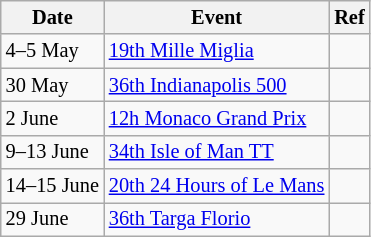<table class="wikitable" style="font-size: 85%">
<tr>
<th>Date</th>
<th>Event</th>
<th>Ref</th>
</tr>
<tr>
<td>4–5 May</td>
<td><a href='#'>19th Mille Miglia</a></td>
<td></td>
</tr>
<tr>
<td>30 May</td>
<td><a href='#'>36th Indianapolis 500</a></td>
<td></td>
</tr>
<tr>
<td>2 June</td>
<td><a href='#'>12h Monaco Grand Prix</a></td>
<td></td>
</tr>
<tr>
<td>9–13 June</td>
<td><a href='#'>34th Isle of Man TT</a></td>
<td></td>
</tr>
<tr>
<td>14–15 June</td>
<td><a href='#'>20th 24 Hours of Le Mans</a></td>
<td></td>
</tr>
<tr>
<td>29 June</td>
<td><a href='#'>36th Targa Florio</a></td>
<td></td>
</tr>
</table>
